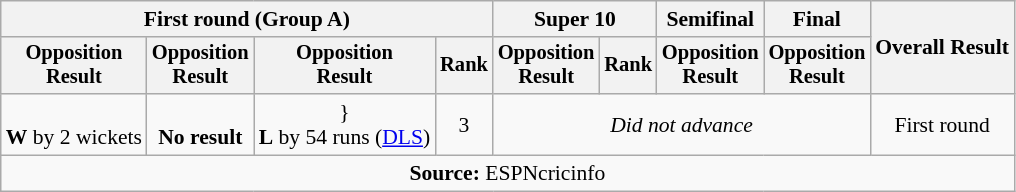<table class=wikitable style=font-size:90%;text-align:center>
<tr>
<th colspan=4>First round (Group A)</th>
<th colspan=2>Super 10</th>
<th>Semifinal</th>
<th>Final</th>
<th rowspan=2>Overall Result</th>
</tr>
<tr style=font-size:95%>
<th>Opposition<br>Result</th>
<th>Opposition<br>Result</th>
<th>Opposition<br>Result</th>
<th>Rank</th>
<th>Opposition<br>Result</th>
<th>Rank</th>
<th>Opposition<br>Result</th>
<th>Opposition<br>Result</th>
</tr>
<tr>
<td><br><strong>W</strong> by 2 wickets</td>
<td><br><strong>No result</strong></td>
<td>}<br><strong>L</strong> by 54 runs (<a href='#'>DLS</a>)</td>
<td>3</td>
<td colspan="4"><em>Did not advance</em></td>
<td>First round</td>
</tr>
<tr>
<td colspan="11"><strong>Source:</strong> ESPNcricinfo</td>
</tr>
</table>
